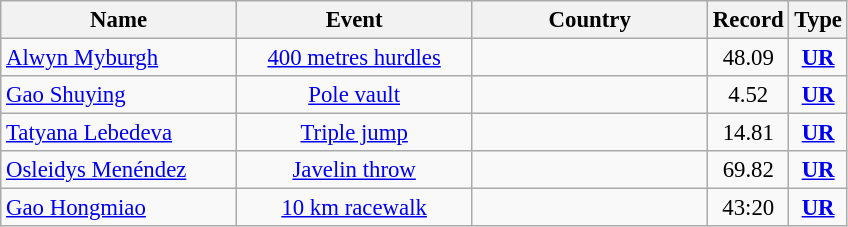<table class="wikitable" style="text-align: center; font-size:95%">
<tr>
<th width="150">Name</th>
<th width="150">Event</th>
<th width="150">Country</th>
<th width="25">Record</th>
<th width="25">Type</th>
</tr>
<tr>
<td align=left><a href='#'>Alwyn Myburgh</a></td>
<td><a href='#'>400 metres hurdles</a></td>
<td align=left></td>
<td>48.09</td>
<td><strong><a href='#'>UR</a></strong></td>
</tr>
<tr>
<td align=left><a href='#'>Gao Shuying</a></td>
<td><a href='#'>Pole vault</a></td>
<td align=left></td>
<td>4.52</td>
<td><strong><a href='#'>UR</a></strong></td>
</tr>
<tr>
<td align=left><a href='#'>Tatyana Lebedeva</a></td>
<td><a href='#'>Triple jump</a></td>
<td align=left></td>
<td>14.81</td>
<td><strong><a href='#'>UR</a></strong></td>
</tr>
<tr>
<td align=left><a href='#'>Osleidys Menéndez</a></td>
<td><a href='#'>Javelin throw</a></td>
<td align=left></td>
<td>69.82</td>
<td><strong><a href='#'>UR</a></strong></td>
</tr>
<tr>
<td align=left><a href='#'>Gao Hongmiao</a></td>
<td><a href='#'>10 km racewalk</a></td>
<td align=left></td>
<td>43:20</td>
<td><strong><a href='#'>UR</a></strong></td>
</tr>
</table>
